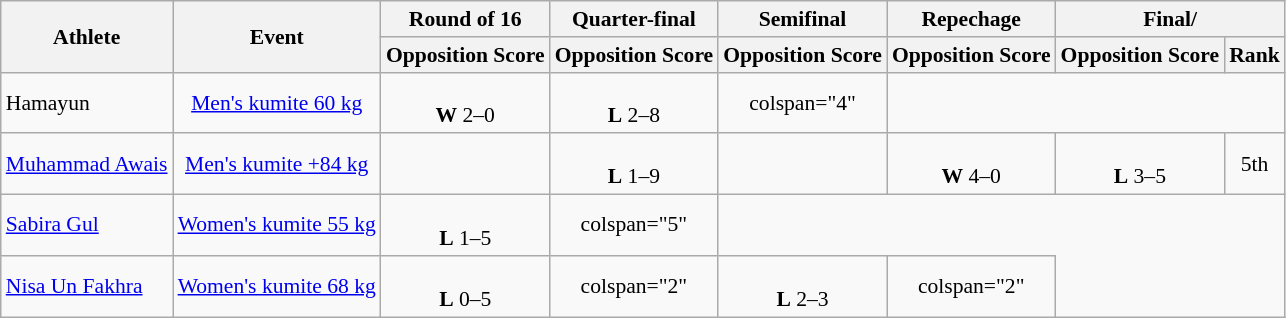<table class="wikitable" style="text-align:center; font-size:90%">
<tr>
<th rowspan="2">Athlete</th>
<th rowspan="2">Event</th>
<th>Round of 16</th>
<th>Quarter-final</th>
<th>Semifinal</th>
<th>Repechage</th>
<th colspan="2">Final/</th>
</tr>
<tr>
<th>Opposition Score</th>
<th>Opposition Score</th>
<th>Opposition Score</th>
<th>Opposition Score</th>
<th>Opposition Score</th>
<th>Rank</th>
</tr>
<tr>
<td style="text-align:left">Hamayun</td>
<td><a href='#'>Men's kumite 60 kg</a></td>
<td><br> <strong>W</strong> 2–0</td>
<td><br><strong>L</strong> 2–8</td>
<td>colspan="4"</td>
</tr>
<tr>
<td style="text-align:left"><a href='#'>Muhammad Awais</a></td>
<td><a href='#'>Men's kumite +84 kg</a></td>
<td></td>
<td><br><strong>L</strong> 1–9</td>
<td></td>
<td><br><strong>W</strong> 4–0 </td>
<td><br><strong>L</strong> 3–5</td>
<td>5th</td>
</tr>
<tr>
<td style="text-align:left"><a href='#'>Sabira Gul</a></td>
<td><a href='#'>Women's kumite 55 kg</a></td>
<td><br><strong>L</strong> 1–5</td>
<td>colspan="5"</td>
</tr>
<tr>
<td style="text-align:left"><a href='#'>Nisa Un Fakhra</a></td>
<td><a href='#'>Women's kumite 68 kg</a></td>
<td><br><strong>L</strong> 0–5</td>
<td>colspan="2"</td>
<td><br><strong>L</strong> 2–3</td>
<td>colspan="2"</td>
</tr>
</table>
